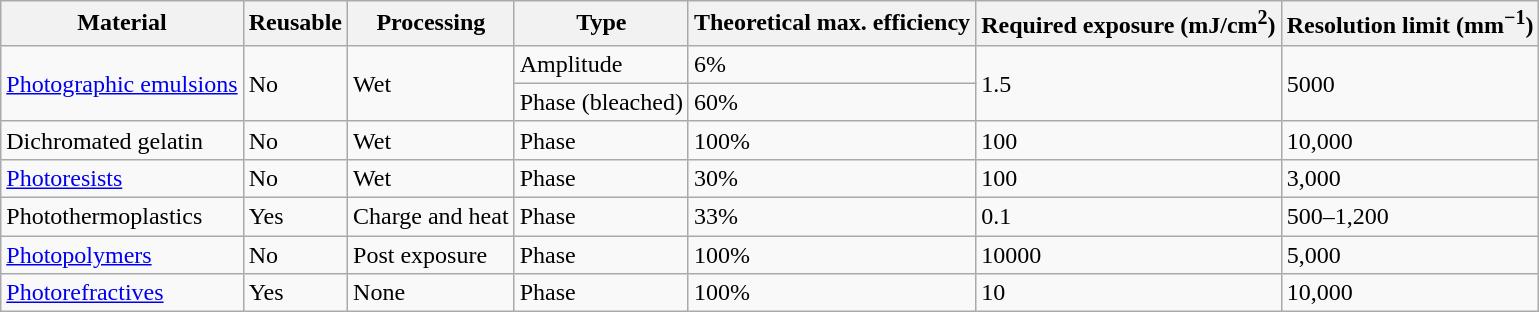<table class="wikitable">
<tr>
<th>Material</th>
<th>Reusable</th>
<th>Processing</th>
<th>Type</th>
<th>Theoretical max. efficiency</th>
<th>Required exposure (mJ/cm<sup>2</sup>)</th>
<th>Resolution limit (mm<sup>−1</sup>)</th>
</tr>
<tr>
<td rowspan=2><a href='#'>Photographic emulsions</a></td>
<td rowspan=2>No</td>
<td rowspan=2>Wet</td>
<td>Amplitude</td>
<td>6%</td>
<td rowspan=2>1.5</td>
<td rowspan=2>5000</td>
</tr>
<tr>
<td>Phase (bleached)</td>
<td>60%</td>
</tr>
<tr>
<td>Dichromated gelatin</td>
<td>No</td>
<td>Wet</td>
<td>Phase</td>
<td>100%</td>
<td>100</td>
<td>10,000</td>
</tr>
<tr>
<td><a href='#'>Photoresists</a></td>
<td>No</td>
<td>Wet</td>
<td>Phase</td>
<td>30%</td>
<td>100</td>
<td>3,000</td>
</tr>
<tr>
<td>Photothermoplastics</td>
<td>Yes</td>
<td>Charge and heat</td>
<td>Phase</td>
<td>33%</td>
<td>0.1</td>
<td>500–1,200</td>
</tr>
<tr>
<td><a href='#'>Photopolymers</a></td>
<td>No</td>
<td>Post exposure</td>
<td>Phase</td>
<td>100%</td>
<td>10000</td>
<td>5,000</td>
</tr>
<tr>
<td><a href='#'>Photorefractives</a></td>
<td>Yes</td>
<td>None</td>
<td>Phase</td>
<td>100%</td>
<td>10</td>
<td>10,000</td>
</tr>
</table>
